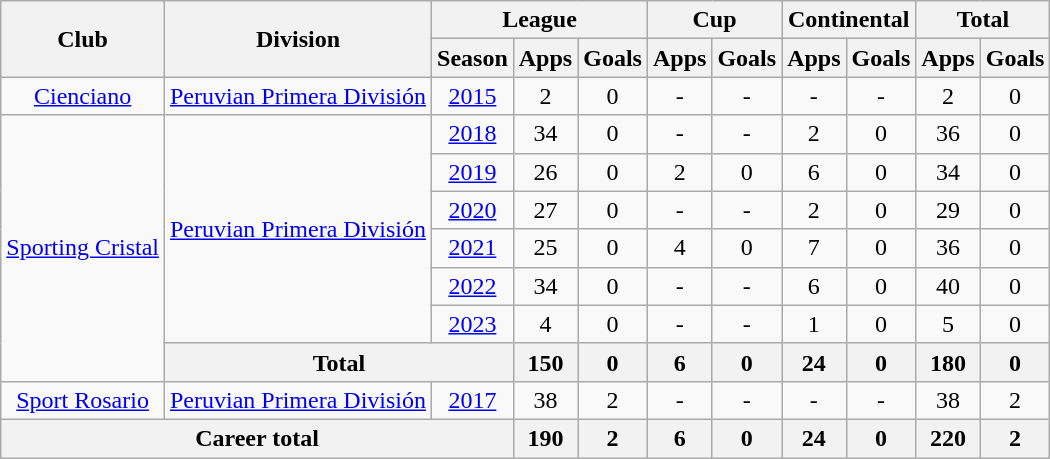<table class="wikitable" style="text-align: center">
<tr>
<th rowspan="2">Club</th>
<th rowspan="2">Division</th>
<th colspan="3">League</th>
<th colspan="2">Cup</th>
<th colspan="2">Continental</th>
<th colspan="2">Total</th>
</tr>
<tr>
<th>Season</th>
<th>Apps</th>
<th>Goals</th>
<th>Apps</th>
<th>Goals</th>
<th>Apps</th>
<th>Goals</th>
<th>Apps</th>
<th>Goals</th>
</tr>
<tr>
<td><a href='#'>Cienciano</a></td>
<td><a href='#'>Peruvian Primera División</a></td>
<td><a href='#'>2015</a></td>
<td>2</td>
<td>0</td>
<td>-</td>
<td>-</td>
<td>-</td>
<td>-</td>
<td>2</td>
<td>0</td>
</tr>
<tr>
<td rowspan="7"><a href='#'>Sporting Cristal</a></td>
<td rowspan="6"><a href='#'>Peruvian Primera División</a></td>
<td><a href='#'>2018</a></td>
<td>34</td>
<td>0</td>
<td>-</td>
<td>-</td>
<td>2</td>
<td>0</td>
<td>36</td>
<td>0</td>
</tr>
<tr>
<td><a href='#'>2019</a></td>
<td>26</td>
<td>0</td>
<td>2</td>
<td>0</td>
<td>6</td>
<td>0</td>
<td>34</td>
<td>0</td>
</tr>
<tr>
<td><a href='#'>2020</a></td>
<td>27</td>
<td>0</td>
<td>-</td>
<td>-</td>
<td>2</td>
<td>0</td>
<td>29</td>
<td>0</td>
</tr>
<tr>
<td><a href='#'>2021</a></td>
<td>25</td>
<td>0</td>
<td>4</td>
<td>0</td>
<td>7</td>
<td>0</td>
<td>36</td>
<td>0</td>
</tr>
<tr>
<td><a href='#'>2022</a></td>
<td>34</td>
<td>0</td>
<td>-</td>
<td>-</td>
<td>6</td>
<td>0</td>
<td>40</td>
<td>0</td>
</tr>
<tr>
<td><a href='#'>2023</a></td>
<td>4</td>
<td>0</td>
<td>-</td>
<td>-</td>
<td>1</td>
<td>0</td>
<td>5</td>
<td>0</td>
</tr>
<tr>
<th colspan="2">Total</th>
<th>150</th>
<th>0</th>
<th>6</th>
<th>0</th>
<th>24</th>
<th>0</th>
<th>180</th>
<th>0</th>
</tr>
<tr>
<td><a href='#'>Sport Rosario</a></td>
<td><a href='#'>Peruvian Primera División</a></td>
<td><a href='#'>2017</a></td>
<td>38</td>
<td>2</td>
<td>-</td>
<td>-</td>
<td>-</td>
<td>-</td>
<td>38</td>
<td>2</td>
</tr>
<tr>
<th colspan="3">Career total</th>
<th>190</th>
<th>2</th>
<th>6</th>
<th>0</th>
<th>24</th>
<th>0</th>
<th>220</th>
<th>2</th>
</tr>
</table>
